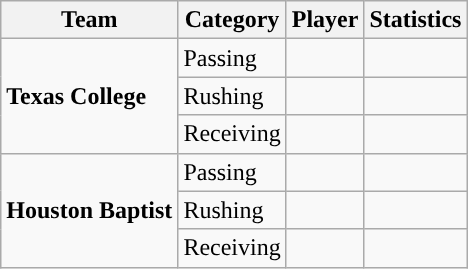<table class="wikitable" style="float: left;">
<tr>
<th>Team</th>
<th>Category</th>
<th>Player</th>
<th>Statistics</th>
</tr>
<tr>
<td rowspan=3><strong>Texas College</strong></td>
<td>Passing</td>
<td></td>
<td></td>
</tr>
<tr>
<td>Rushing</td>
<td></td>
<td></td>
</tr>
<tr>
<td>Receiving</td>
<td></td>
<td></td>
</tr>
<tr>
<td rowspan=3><strong>Houston Baptist</strong></td>
<td>Passing</td>
<td></td>
<td></td>
</tr>
<tr>
<td>Rushing</td>
<td></td>
<td></td>
</tr>
<tr>
<td>Receiving</td>
<td></td>
<td></td>
</tr>
</table>
